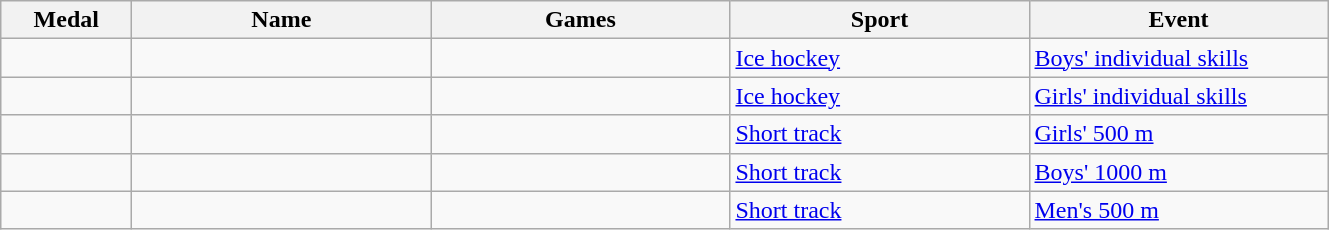<table class="wikitable sortable">
<tr>
<th style="width:5em">Medal</th>
<th style="width:12em">Name</th>
<th style="width:12em">Games</th>
<th style="width:12em">Sport</th>
<th style="width:12em">Event</th>
</tr>
<tr>
<td></td>
<td></td>
<td></td>
<td> <a href='#'>Ice hockey</a></td>
<td><a href='#'>Boys' individual skills</a></td>
</tr>
<tr>
<td></td>
<td></td>
<td></td>
<td> <a href='#'>Ice hockey</a></td>
<td><a href='#'>Girls' individual skills</a></td>
</tr>
<tr>
<td></td>
<td></td>
<td></td>
<td> <a href='#'>Short track</a></td>
<td><a href='#'>Girls' 500 m</a></td>
</tr>
<tr>
<td></td>
<td></td>
<td></td>
<td> <a href='#'>Short track</a></td>
<td><a href='#'>Boys' 1000 m</a></td>
</tr>
<tr>
<td></td>
<td></td>
<td></td>
<td> <a href='#'>Short track</a></td>
<td><a href='#'>Men's 500 m</a></td>
</tr>
</table>
